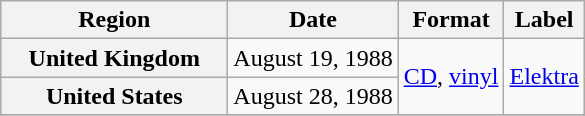<table class="wikitable plainrowheaders">
<tr>
<th scope="col" style="width:9em;">Region</th>
<th scope="col">Date</th>
<th scope="col">Format</th>
<th scope="col">Label</th>
</tr>
<tr>
<th scope="row">United Kingdom</th>
<td>August 19, 1988</td>
<td rowspan="2"><a href='#'>CD</a>, <a href='#'>vinyl</a></td>
<td rowspan="2"><a href='#'>Elektra</a></td>
</tr>
<tr>
<th scope="row">United States</th>
<td>August 28, 1988</td>
</tr>
<tr>
</tr>
</table>
